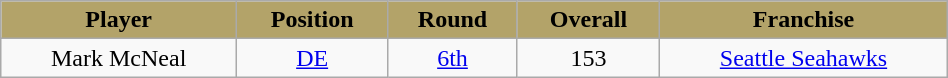<table class="wikitable" width="50%">
<tr align="center"  style="background:#B3A369;color:black;">
<td><strong>Player</strong></td>
<td><strong>Position</strong></td>
<td><strong>Round</strong></td>
<td><strong>Overall</strong></td>
<td><strong>Franchise</strong></td>
</tr>
<tr align="center" bgcolor="">
<td>Mark McNeal</td>
<td><a href='#'>DE</a></td>
<td><a href='#'>6th</a></td>
<td>153</td>
<td><a href='#'>Seattle Seahawks</a></td>
</tr>
</table>
